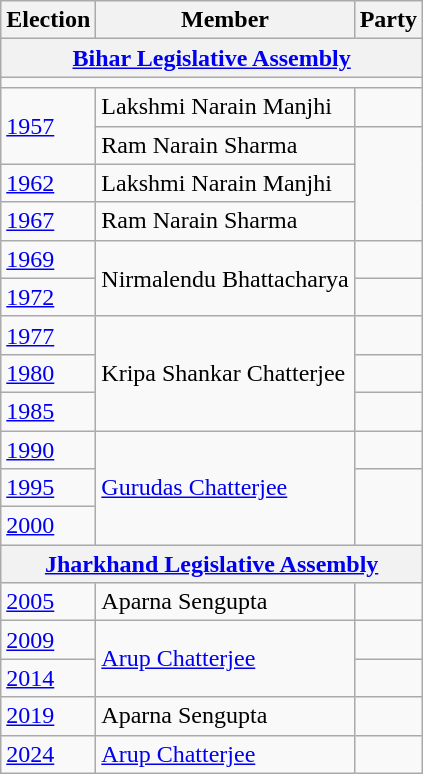<table class="wikitable sortable">
<tr>
<th>Election</th>
<th>Member</th>
<th colspan=2>Party</th>
</tr>
<tr>
<th colspan=4><a href='#'>Bihar Legislative Assembly</a></th>
</tr>
<tr>
<td colspan="4"></td>
</tr>
<tr>
<td rowspan=2><a href='#'>1957</a></td>
<td>Lakshmi Narain Manjhi</td>
<td></td>
</tr>
<tr>
<td>Ram Narain Sharma</td>
</tr>
<tr>
<td><a href='#'>1962</a></td>
<td>Lakshmi Narain Manjhi</td>
</tr>
<tr>
<td><a href='#'>1967</a></td>
<td>Ram Narain Sharma</td>
</tr>
<tr>
<td><a href='#'>1969</a></td>
<td rowspan=2>Nirmalendu Bhattacharya</td>
<td></td>
</tr>
<tr>
<td><a href='#'>1972</a></td>
</tr>
<tr>
<td><a href='#'>1977</a></td>
<td rowspan=3>Kripa Shankar Chatterjee</td>
<td></td>
</tr>
<tr>
<td><a href='#'>1980</a></td>
</tr>
<tr>
<td><a href='#'>1985</a></td>
<td></td>
</tr>
<tr>
<td><a href='#'>1990</a></td>
<td rowspan=3><a href='#'>Gurudas Chatterjee</a></td>
<td></td>
</tr>
<tr>
<td><a href='#'>1995</a></td>
</tr>
<tr>
<td><a href='#'>2000</a></td>
</tr>
<tr>
<th colspan=4><a href='#'>Jharkhand Legislative Assembly</a></th>
</tr>
<tr>
<td><a href='#'>2005</a></td>
<td>Aparna Sengupta</td>
<td></td>
</tr>
<tr>
<td><a href='#'>2009</a></td>
<td rowspan=2><a href='#'>Arup Chatterjee</a></td>
<td></td>
</tr>
<tr>
<td><a href='#'>2014</a></td>
</tr>
<tr>
<td><a href='#'>2019</a></td>
<td>Aparna Sengupta</td>
<td></td>
</tr>
<tr>
<td><a href='#'>2024</a></td>
<td><a href='#'>Arup Chatterjee</a></td>
<td></td>
</tr>
</table>
